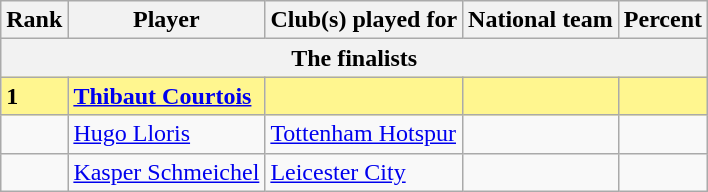<table class="wikitable">
<tr>
<th>Rank</th>
<th>Player</th>
<th>Club(s) played for</th>
<th>National team</th>
<th>Percent</th>
</tr>
<tr>
<th colspan="5">The finalists</th>
</tr>
<tr style="background-color: #FFF68F; font-weight: bold;">
<td>1</td>
<td><a href='#'>Thibaut Courtois</a></td>
<td></td>
<td></td>
<td></td>
</tr>
<tr>
<td></td>
<td><a href='#'>Hugo Lloris</a></td>
<td> <a href='#'>Tottenham Hotspur</a></td>
<td></td>
<td></td>
</tr>
<tr>
<td></td>
<td><a href='#'>Kasper Schmeichel</a></td>
<td> <a href='#'>Leicester City</a></td>
<td></td>
<td></td>
</tr>
</table>
